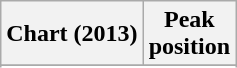<table class="wikitable sortable plainrowheaders">
<tr>
<th>Chart (2013)</th>
<th>Peak<br>position</th>
</tr>
<tr>
</tr>
<tr>
</tr>
<tr>
</tr>
</table>
